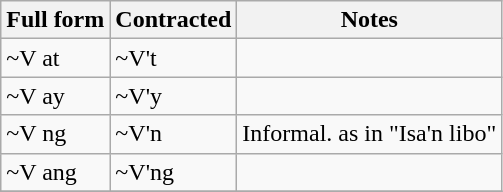<table class="wikitable">
<tr>
<th>Full form</th>
<th>Contracted</th>
<th>Notes</th>
</tr>
<tr>
<td>~V at</td>
<td>~V't</td>
<td></td>
</tr>
<tr>
<td>~V ay</td>
<td>~V'y</td>
<td></td>
</tr>
<tr>
<td>~V ng</td>
<td>~V'n</td>
<td>Informal. as in "Isa'n libo"</td>
</tr>
<tr>
<td>~V ang</td>
<td>~V'ng</td>
<td></td>
</tr>
<tr>
</tr>
</table>
